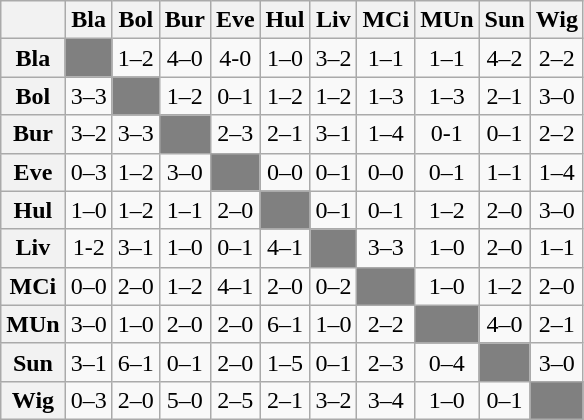<table class="wikitable" style="text-align:center; font-size:100%">
<tr>
<th></th>
<th>Bla</th>
<th>Bol</th>
<th>Bur</th>
<th>Eve</th>
<th>Hul</th>
<th>Liv</th>
<th>MCi</th>
<th>MUn</th>
<th>Sun</th>
<th>Wig</th>
</tr>
<tr>
<th>Bla</th>
<td bgcolor="#808080"></td>
<td>1–2</td>
<td>4–0</td>
<td>4-0</td>
<td>1–0</td>
<td>3–2</td>
<td>1–1</td>
<td>1–1</td>
<td>4–2</td>
<td>2–2</td>
</tr>
<tr>
<th>Bol</th>
<td>3–3</td>
<td bgcolor="#808080"></td>
<td>1–2</td>
<td>0–1</td>
<td>1–2</td>
<td>1–2</td>
<td>1–3</td>
<td>1–3</td>
<td>2–1</td>
<td>3–0</td>
</tr>
<tr>
<th>Bur</th>
<td>3–2</td>
<td>3–3</td>
<td bgcolor="#808080"></td>
<td>2–3</td>
<td>2–1</td>
<td>3–1</td>
<td>1–4</td>
<td>0-1</td>
<td>0–1</td>
<td>2–2</td>
</tr>
<tr>
<th>Eve</th>
<td>0–3</td>
<td>1–2</td>
<td>3–0</td>
<td bgcolor="#808080"></td>
<td>0–0</td>
<td>0–1</td>
<td>0–0</td>
<td>0–1</td>
<td>1–1</td>
<td>1–4</td>
</tr>
<tr>
<th>Hul</th>
<td>1–0</td>
<td>1–2</td>
<td>1–1</td>
<td>2–0</td>
<td bgcolor="#808080"></td>
<td>0–1</td>
<td>0–1</td>
<td>1–2</td>
<td>2–0</td>
<td>3–0</td>
</tr>
<tr>
<th>Liv</th>
<td>1-2</td>
<td>3–1</td>
<td>1–0</td>
<td>0–1</td>
<td>4–1</td>
<td bgcolor="#808080"></td>
<td>3–3</td>
<td>1–0</td>
<td>2–0</td>
<td>1–1</td>
</tr>
<tr>
<th>MCi</th>
<td>0–0</td>
<td>2–0</td>
<td>1–2</td>
<td>4–1</td>
<td>2–0</td>
<td>0–2</td>
<td bgcolor="#808080"></td>
<td>1–0</td>
<td>1–2</td>
<td>2–0</td>
</tr>
<tr>
<th>MUn</th>
<td>3–0</td>
<td>1–0</td>
<td>2–0</td>
<td>2–0</td>
<td>6–1</td>
<td>1–0</td>
<td>2–2</td>
<td bgcolor="#808080"></td>
<td>4–0</td>
<td>2–1</td>
</tr>
<tr>
<th>Sun</th>
<td>3–1</td>
<td>6–1</td>
<td>0–1</td>
<td>2–0</td>
<td>1–5</td>
<td>0–1</td>
<td>2–3</td>
<td>0–4</td>
<td bgcolor="#808080"></td>
<td>3–0</td>
</tr>
<tr>
<th>Wig</th>
<td>0–3</td>
<td>2–0</td>
<td>5–0</td>
<td>2–5</td>
<td>2–1</td>
<td>3–2</td>
<td>3–4</td>
<td>1–0</td>
<td>0–1</td>
<td bgcolor="#808080"></td>
</tr>
</table>
